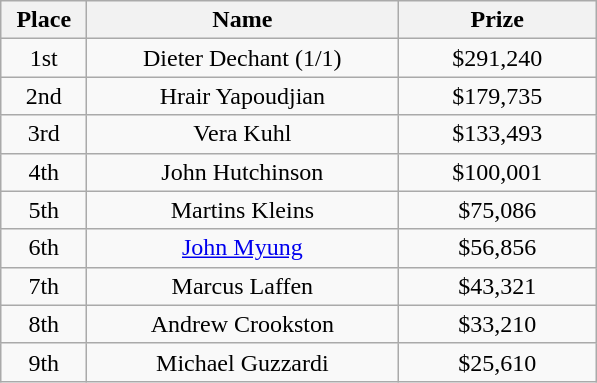<table class="wikitable">
<tr>
<th width="50">Place</th>
<th width="200">Name</th>
<th width="125">Prize</th>
</tr>
<tr>
<td align = "center">1st</td>
<td align = "center">Dieter Dechant (1/1)</td>
<td align = "center">$291,240</td>
</tr>
<tr>
<td align = "center">2nd</td>
<td align = "center">Hrair Yapoudjian</td>
<td align = "center">$179,735</td>
</tr>
<tr>
<td align = "center">3rd</td>
<td align = "center">Vera Kuhl</td>
<td align = "center">$133,493</td>
</tr>
<tr>
<td align = "center">4th</td>
<td align = "center">John Hutchinson</td>
<td align = "center">$100,001</td>
</tr>
<tr>
<td align = "center">5th</td>
<td align = "center">Martins Kleins</td>
<td align = "center">$75,086</td>
</tr>
<tr>
<td align = "center">6th</td>
<td align = "center"><a href='#'>John Myung</a></td>
<td align = "center">$56,856</td>
</tr>
<tr>
<td align = "center">7th</td>
<td align = "center">Marcus Laffen</td>
<td align = "center">$43,321</td>
</tr>
<tr>
<td align = "center">8th</td>
<td align = "center">Andrew Crookston</td>
<td align = "center">$33,210</td>
</tr>
<tr>
<td align = "center">9th</td>
<td align = "center">Michael Guzzardi</td>
<td align = "center">$25,610</td>
</tr>
</table>
